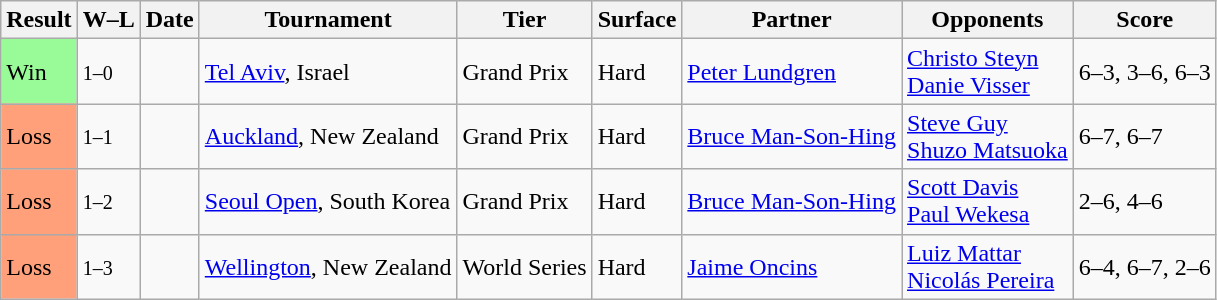<table class="sortable wikitable">
<tr>
<th>Result</th>
<th class="unsortable">W–L</th>
<th>Date</th>
<th>Tournament</th>
<th>Tier</th>
<th>Surface</th>
<th>Partner</th>
<th>Opponents</th>
<th class="unsortable">Score</th>
</tr>
<tr>
<td style="background:#98fb98;">Win</td>
<td><small>1–0</small></td>
<td><a href='#'></a></td>
<td><a href='#'>Tel Aviv</a>, Israel</td>
<td>Grand Prix</td>
<td>Hard</td>
<td> <a href='#'>Peter Lundgren</a></td>
<td> <a href='#'>Christo Steyn</a> <br>  <a href='#'>Danie Visser</a></td>
<td>6–3, 3–6, 6–3</td>
</tr>
<tr>
<td style="background:#ffa07a;">Loss</td>
<td><small>1–1</small></td>
<td><a href='#'></a></td>
<td><a href='#'>Auckland</a>, New Zealand</td>
<td>Grand Prix</td>
<td>Hard</td>
<td> <a href='#'>Bruce Man-Son-Hing</a></td>
<td> <a href='#'>Steve Guy</a> <br>  <a href='#'>Shuzo Matsuoka</a></td>
<td>6–7, 6–7</td>
</tr>
<tr>
<td style="background:#ffa07a;">Loss</td>
<td><small>1–2</small></td>
<td><a href='#'></a></td>
<td><a href='#'>Seoul Open</a>, South Korea</td>
<td>Grand Prix</td>
<td>Hard</td>
<td> <a href='#'>Bruce Man-Son-Hing</a></td>
<td> <a href='#'>Scott Davis</a> <br>  <a href='#'>Paul Wekesa</a></td>
<td>2–6, 4–6</td>
</tr>
<tr>
<td style="background:#ffa07a;">Loss</td>
<td><small>1–3</small></td>
<td><a href='#'></a></td>
<td><a href='#'>Wellington</a>, New Zealand</td>
<td>World Series</td>
<td>Hard</td>
<td> <a href='#'>Jaime Oncins</a></td>
<td> <a href='#'>Luiz Mattar</a> <br>  <a href='#'>Nicolás Pereira</a></td>
<td>6–4, 6–7, 2–6</td>
</tr>
</table>
